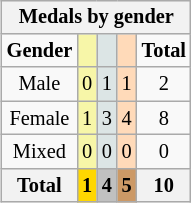<table class="wikitable" style="text-align:center; font-size:85%; float:right">
<tr style="background:#efefef;">
<th colspan=5><strong>Medals by gender</strong></th>
</tr>
<tr>
<td><strong>Gender</strong></td>
<td style="background:#f7f6a8;"></td>
<td style="background:#dce5e5;"></td>
<td style="background:#ffdab9;"></td>
<td><strong>Total</strong></td>
</tr>
<tr>
<td>Male</td>
<td style="background:#F7F6A8;">0</td>
<td style="background:#DCE5E5;">1</td>
<td style="background:#FFDAB9;">1</td>
<td>2</td>
</tr>
<tr>
<td>Female</td>
<td style="background:#F7F6A8;">1</td>
<td style="background:#DCE5E5;">3</td>
<td style="background:#FFDAB9;">4</td>
<td>8</td>
</tr>
<tr>
<td>Mixed</td>
<td style="background:#F7F6A8;">0</td>
<td style="background:#DCE5E5;">0</td>
<td style="background:#FFDAB9;">0</td>
<td>0</td>
</tr>
<tr>
<th>Total</th>
<th style="background:gold;">1</th>
<th style="background:silver;">4</th>
<th style="background:#c96;">5</th>
<th>10</th>
</tr>
</table>
